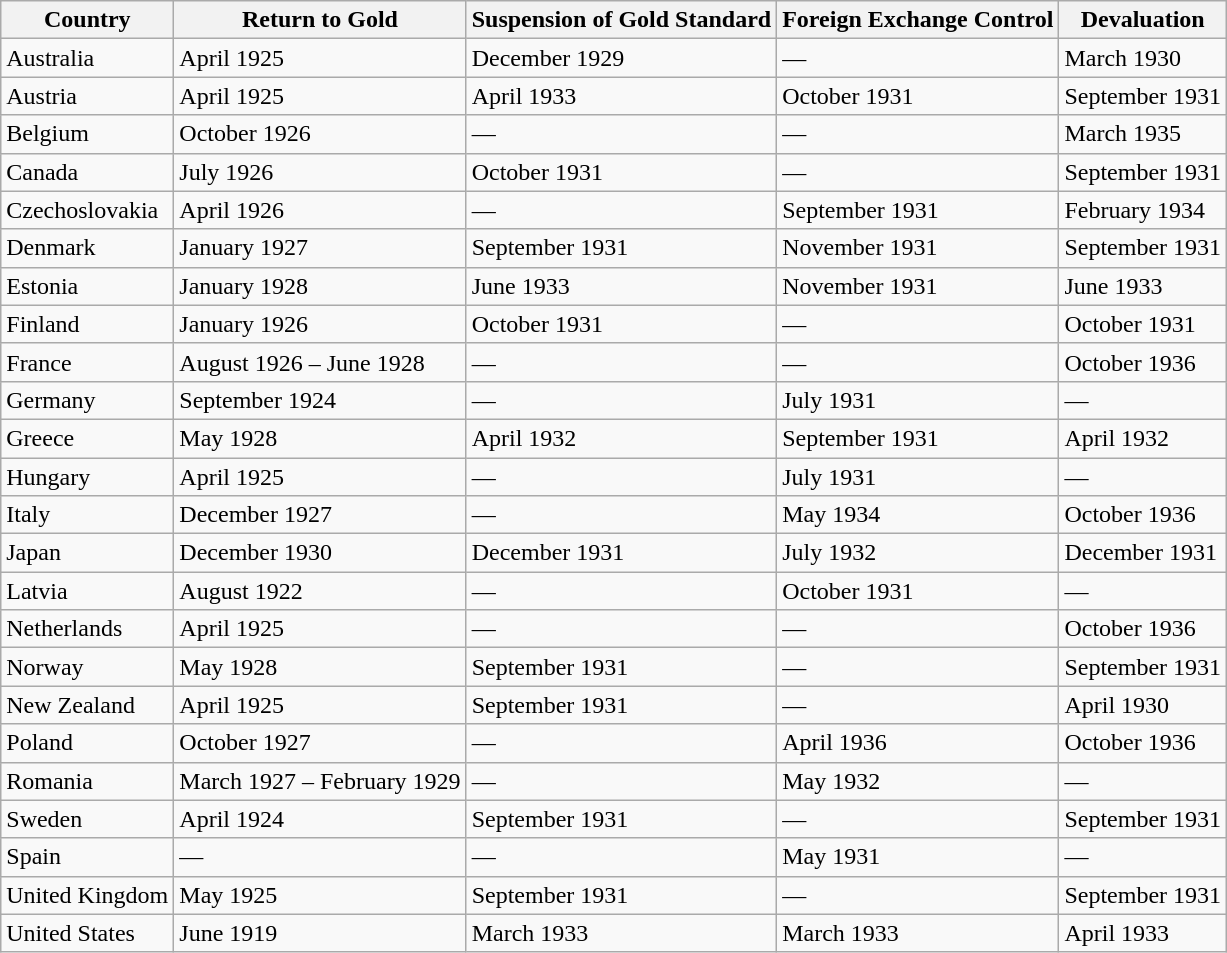<table class="wikitable">
<tr>
<th>Country</th>
<th>Return to Gold</th>
<th>Suspension of Gold Standard</th>
<th>Foreign Exchange Control</th>
<th>Devaluation</th>
</tr>
<tr>
<td>Australia</td>
<td>April 1925</td>
<td>December 1929</td>
<td>—</td>
<td>March 1930</td>
</tr>
<tr>
<td>Austria</td>
<td>April 1925</td>
<td>April 1933</td>
<td>October 1931</td>
<td>September 1931</td>
</tr>
<tr>
<td>Belgium</td>
<td>October 1926</td>
<td>—</td>
<td>—</td>
<td>March 1935</td>
</tr>
<tr>
<td>Canada</td>
<td>July 1926</td>
<td>October 1931</td>
<td>—</td>
<td>September 1931</td>
</tr>
<tr>
<td>Czechoslovakia</td>
<td>April 1926</td>
<td>—</td>
<td>September 1931</td>
<td>February 1934</td>
</tr>
<tr>
<td>Denmark</td>
<td>January 1927</td>
<td>September 1931</td>
<td>November 1931</td>
<td>September 1931</td>
</tr>
<tr>
<td>Estonia</td>
<td>January 1928</td>
<td>June 1933</td>
<td>November 1931</td>
<td>June 1933</td>
</tr>
<tr>
<td>Finland</td>
<td>January 1926</td>
<td>October 1931</td>
<td>—</td>
<td>October 1931</td>
</tr>
<tr>
<td>France</td>
<td>August 1926 – June 1928</td>
<td>—</td>
<td>—</td>
<td>October 1936</td>
</tr>
<tr>
<td>Germany</td>
<td>September 1924</td>
<td>—</td>
<td>July 1931</td>
<td>—</td>
</tr>
<tr>
<td>Greece</td>
<td>May 1928</td>
<td>April 1932</td>
<td>September 1931</td>
<td>April 1932</td>
</tr>
<tr>
<td>Hungary</td>
<td>April 1925</td>
<td>—</td>
<td>July 1931</td>
<td>—</td>
</tr>
<tr>
<td>Italy</td>
<td>December 1927</td>
<td>—</td>
<td>May 1934</td>
<td>October 1936</td>
</tr>
<tr>
<td>Japan</td>
<td>December 1930</td>
<td>December 1931</td>
<td>July 1932</td>
<td>December 1931</td>
</tr>
<tr>
<td>Latvia</td>
<td>August 1922</td>
<td>—</td>
<td>October 1931</td>
<td>—</td>
</tr>
<tr>
<td>Netherlands</td>
<td>April 1925</td>
<td>—</td>
<td>—</td>
<td>October 1936</td>
</tr>
<tr>
<td>Norway</td>
<td>May 1928</td>
<td>September 1931</td>
<td>—</td>
<td>September 1931</td>
</tr>
<tr>
<td>New Zealand</td>
<td>April 1925</td>
<td>September 1931</td>
<td>—</td>
<td>April 1930</td>
</tr>
<tr>
<td>Poland</td>
<td>October 1927</td>
<td>—</td>
<td>April 1936</td>
<td>October 1936</td>
</tr>
<tr>
<td>Romania</td>
<td>March 1927 – February 1929</td>
<td>—</td>
<td>May 1932</td>
<td>—</td>
</tr>
<tr>
<td>Sweden</td>
<td>April 1924</td>
<td>September 1931</td>
<td>—</td>
<td>September 1931</td>
</tr>
<tr>
<td>Spain</td>
<td>—</td>
<td>—</td>
<td>May 1931</td>
<td>—</td>
</tr>
<tr>
<td>United Kingdom</td>
<td>May 1925</td>
<td>September 1931</td>
<td>—</td>
<td>September 1931</td>
</tr>
<tr>
<td>United States</td>
<td>June 1919</td>
<td>March 1933</td>
<td>March 1933</td>
<td>April 1933</td>
</tr>
</table>
